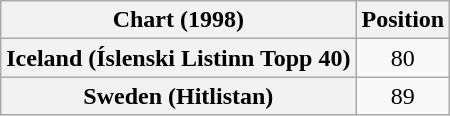<table class="wikitable plainrowheaders" style="text-align:center">
<tr>
<th>Chart (1998)</th>
<th>Position</th>
</tr>
<tr>
<th scope="row">Iceland (Íslenski Listinn Topp 40)</th>
<td>80</td>
</tr>
<tr>
<th scope="row">Sweden (Hitlistan)</th>
<td>89</td>
</tr>
</table>
